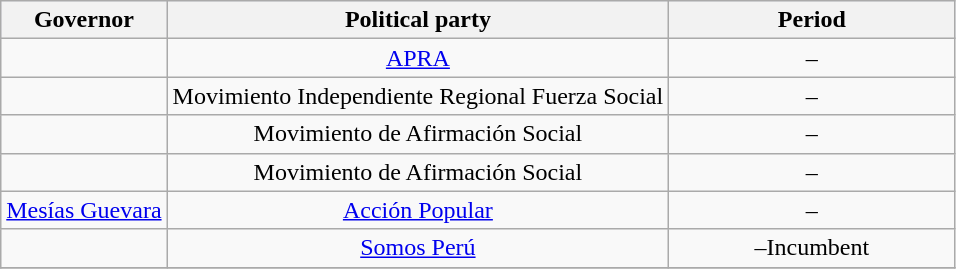<table class=wikitable>
<tr style="text-align:center; background:#e6e9ff;">
<th>Governor</th>
<th>Political party</th>
<th width=30%>Period<br></th>
</tr>
<tr>
<td align="center"></td>
<td align="center"><a href='#'>APRA</a></td>
<td align="center">–<br></td>
</tr>
<tr>
<td align="center"></td>
<td align="center">Movimiento Independiente Regional Fuerza Social</td>
<td align="center">–<br></td>
</tr>
<tr>
<td align="center"></td>
<td align="center">Movimiento de Afirmación Social</td>
<td align="center">–<br></td>
</tr>
<tr>
<td align="center"></td>
<td align="center">Movimiento de Afirmación Social</td>
<td align="center">–<br></td>
</tr>
<tr>
<td align="center"><a href='#'>Mesías Guevara</a></td>
<td align="center"><a href='#'>Acción Popular</a></td>
<td align="center">–<br></td>
</tr>
<tr>
<td align="center"></td>
<td align="center"><a href='#'>Somos Perú</a></td>
<td align="center">–Incumbent<br></td>
</tr>
<tr>
</tr>
</table>
